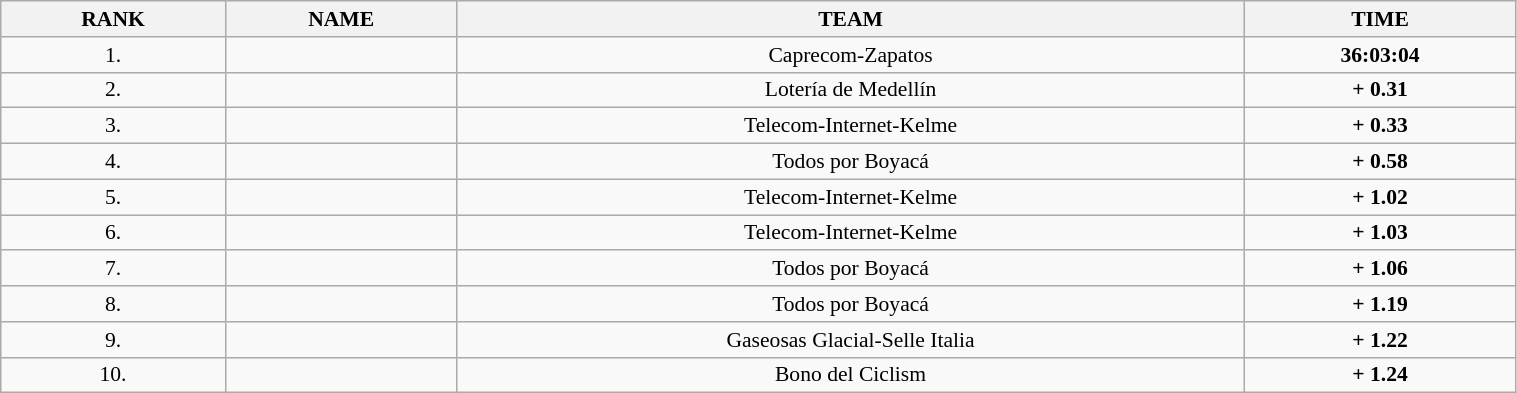<table class=wikitable style="font-size:90%" width="80%">
<tr>
<th>RANK</th>
<th>NAME</th>
<th>TEAM</th>
<th>TIME</th>
</tr>
<tr>
<td align="center">1.</td>
<td></td>
<td align="center">Caprecom-Zapatos</td>
<td align="center"><strong>36:03:04</strong></td>
</tr>
<tr>
<td align="center">2.</td>
<td></td>
<td align="center">Lotería de Medellín</td>
<td align="center"><strong>+ 0.31</strong></td>
</tr>
<tr>
<td align="center">3.</td>
<td></td>
<td align="center">Telecom-Internet-Kelme</td>
<td align="center"><strong>+ 0.33</strong></td>
</tr>
<tr>
<td align="center">4.</td>
<td></td>
<td align="center">Todos por Boyacá</td>
<td align="center"><strong>+ 0.58</strong></td>
</tr>
<tr>
<td align="center">5.</td>
<td></td>
<td align="center">Telecom-Internet-Kelme</td>
<td align="center"><strong>+ 1.02</strong></td>
</tr>
<tr>
<td align="center">6.</td>
<td></td>
<td align="center">Telecom-Internet-Kelme</td>
<td align="center"><strong>+ 1.03</strong></td>
</tr>
<tr>
<td align="center">7.</td>
<td></td>
<td align="center">Todos por Boyacá</td>
<td align="center"><strong>+ 1.06</strong></td>
</tr>
<tr>
<td align="center">8.</td>
<td></td>
<td align="center">Todos por Boyacá</td>
<td align="center"><strong>+ 1.19</strong></td>
</tr>
<tr>
<td align="center">9.</td>
<td></td>
<td align="center">Gaseosas Glacial-Selle Italia</td>
<td align="center"><strong>+ 1.22</strong></td>
</tr>
<tr>
<td align="center">10.</td>
<td></td>
<td align="center">Bono del Ciclism</td>
<td align="center"><strong>+ 1.24</strong></td>
</tr>
</table>
